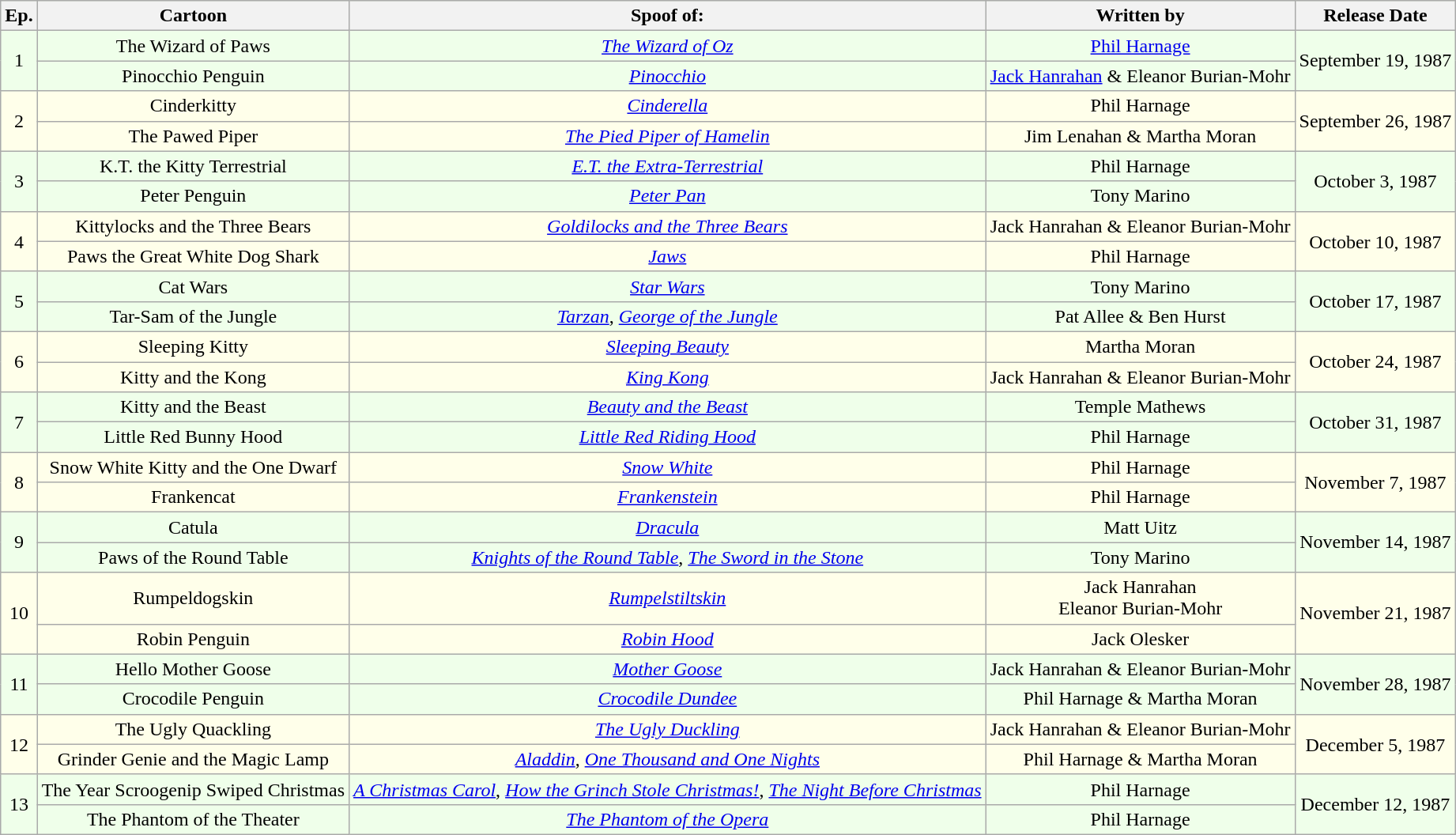<table class="wikitable" style="background:#EFFFEA; text-align:center;">
<tr>
<th>Ep.</th>
<th>Cartoon</th>
<th>Spoof of:</th>
<th>Written by</th>
<th>Release Date</th>
</tr>
<tr>
<td rowspan=2>1</td>
<td>The Wizard of Paws</td>
<td><em><a href='#'>The Wizard of Oz</a></em></td>
<td><a href='#'>Phil Harnage</a></td>
<td rowspan="2">September 19, 1987</td>
</tr>
<tr>
<td>Pinocchio Penguin</td>
<td><em><a href='#'>Pinocchio</a></em></td>
<td><a href='#'>Jack Hanrahan</a> & Eleanor Burian-Mohr</td>
</tr>
<tr bgcolor="FFFFEA">
<td rowspan=2>2</td>
<td>Cinderkitty</td>
<td><em><a href='#'>Cinderella</a></em></td>
<td>Phil Harnage</td>
<td rowspan="2">September 26, 1987</td>
</tr>
<tr bgcolor="FFFFEA">
<td>The Pawed Piper</td>
<td><em><a href='#'>The Pied Piper of Hamelin</a></em></td>
<td>Jim Lenahan & Martha Moran</td>
</tr>
<tr>
<td rowspan=2>3</td>
<td>K.T. the Kitty Terrestrial</td>
<td><em><a href='#'>E.T. the Extra-Terrestrial</a></em></td>
<td>Phil Harnage</td>
<td rowspan="2">October 3, 1987</td>
</tr>
<tr>
<td>Peter Penguin</td>
<td><em><a href='#'>Peter Pan</a></em></td>
<td>Tony Marino</td>
</tr>
<tr bgcolor="FFFFEA">
<td rowspan=2>4</td>
<td>Kittylocks and the Three Bears</td>
<td><em><a href='#'>Goldilocks and the Three Bears</a></em></td>
<td>Jack Hanrahan & Eleanor Burian-Mohr</td>
<td rowspan="2">October 10, 1987</td>
</tr>
<tr bgcolor="FFFFEA">
<td>Paws the Great White Dog Shark</td>
<td><em><a href='#'>Jaws</a></em></td>
<td>Phil Harnage</td>
</tr>
<tr>
<td rowspan=2>5</td>
<td>Cat Wars</td>
<td><em><a href='#'>Star Wars</a></em></td>
<td>Tony Marino</td>
<td rowspan="2">October 17, 1987</td>
</tr>
<tr>
<td>Tar-Sam of the Jungle</td>
<td><em><a href='#'>Tarzan</a></em>, <em><a href='#'>George of the Jungle</a></em></td>
<td>Pat Allee & Ben Hurst</td>
</tr>
<tr bgcolor="FFFFEA">
<td rowspan=2>6</td>
<td>Sleeping Kitty</td>
<td><em><a href='#'>Sleeping Beauty</a></em></td>
<td>Martha Moran</td>
<td rowspan="2">October 24, 1987</td>
</tr>
<tr bgcolor="FFFFEA">
<td>Kitty and the Kong</td>
<td><em><a href='#'>King Kong</a></em></td>
<td>Jack Hanrahan & Eleanor Burian-Mohr</td>
</tr>
<tr>
<td rowspan=2>7</td>
<td>Kitty and the Beast</td>
<td><em><a href='#'>Beauty and the Beast</a></em></td>
<td>Temple Mathews</td>
<td rowspan="2">October 31, 1987</td>
</tr>
<tr>
<td>Little Red Bunny Hood</td>
<td><em><a href='#'>Little Red Riding Hood</a></em></td>
<td>Phil Harnage</td>
</tr>
<tr bgcolor="FFFFEA">
<td rowspan=2>8</td>
<td>Snow White Kitty and the One Dwarf</td>
<td><em><a href='#'>Snow White</a></em></td>
<td>Phil Harnage</td>
<td rowspan="2">November 7, 1987</td>
</tr>
<tr bgcolor="FFFFEA">
<td>Frankencat</td>
<td><em><a href='#'>Frankenstein</a></em></td>
<td>Phil Harnage</td>
</tr>
<tr>
<td rowspan=2>9</td>
<td>Catula</td>
<td><em><a href='#'>Dracula</a></em></td>
<td>Matt Uitz</td>
<td rowspan="2">November 14, 1987</td>
</tr>
<tr>
<td>Paws of the Round Table</td>
<td><em><a href='#'>Knights of the Round Table</a></em>, <em><a href='#'>The Sword in the Stone</a></em></td>
<td>Tony Marino</td>
</tr>
<tr bgcolor="FFFFEA">
<td rowspan=2>10</td>
<td>Rumpeldogskin</td>
<td><em><a href='#'>Rumpelstiltskin</a></em></td>
<td>Jack Hanrahan<br>Eleanor Burian-Mohr</td>
<td rowspan="2">November 21, 1987</td>
</tr>
<tr bgcolor="FFFFEA">
<td>Robin Penguin</td>
<td><em><a href='#'>Robin Hood</a></em></td>
<td>Jack Olesker</td>
</tr>
<tr>
<td rowspan=2>11</td>
<td>Hello Mother Goose</td>
<td><em><a href='#'>Mother Goose</a></em></td>
<td>Jack Hanrahan & Eleanor Burian-Mohr</td>
<td rowspan="2">November 28, 1987</td>
</tr>
<tr>
<td>Crocodile Penguin</td>
<td><em><a href='#'>Crocodile Dundee</a></em></td>
<td>Phil Harnage & Martha Moran</td>
</tr>
<tr bgcolor="FFFFEA">
<td rowspan=2>12</td>
<td>The Ugly Quackling</td>
<td><em><a href='#'>The Ugly Duckling</a></em></td>
<td>Jack Hanrahan & Eleanor Burian-Mohr</td>
<td rowspan="2">December 5, 1987</td>
</tr>
<tr bgcolor="FFFFEA">
<td>Grinder Genie and the Magic Lamp</td>
<td><em><a href='#'>Aladdin</a></em>, <em><a href='#'>One Thousand and One Nights</a></em></td>
<td>Phil Harnage & Martha Moran</td>
</tr>
<tr>
<td rowspan=2>13</td>
<td>The Year Scroogenip Swiped Christmas</td>
<td><em><a href='#'>A Christmas Carol</a></em>, <em><a href='#'>How the Grinch Stole Christmas!</a></em>, <em><a href='#'>The Night Before Christmas</a></em></td>
<td>Phil Harnage</td>
<td rowspan="2">December 12, 1987</td>
</tr>
<tr>
<td>The Phantom of the Theater</td>
<td><em><a href='#'>The Phantom of the Opera</a></em></td>
<td>Phil Harnage</td>
</tr>
</table>
